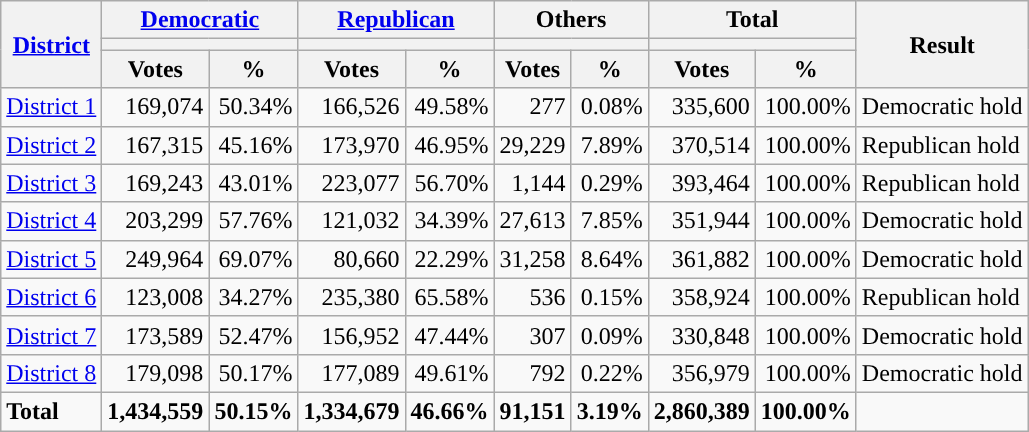<table class="wikitable plainrowheaders sortable" style="font-size:100%; text-align:right;">
<tr>
<th scope=col rowspan=3><a href='#'>District</a></th>
<th scope=col colspan=2><a href='#'>Democratic</a></th>
<th scope=col colspan=2><a href='#'>Republican</a></th>
<th scope=col colspan=2>Others</th>
<th scope=col colspan=2>Total</th>
<th scope=col rowspan=3>Result</th>
</tr>
<tr>
<th scope=col colspan=2 style="background:"></th>
<th scope=col colspan=2 style="background:"></th>
<th scope=col colspan=2></th>
<th scope=col colspan=2></th>
</tr>
<tr>
<th scope=col data-sort-type="number">Votes</th>
<th scope=col data-sort-type="number">%</th>
<th scope=col data-sort-type="number">Votes</th>
<th scope=col data-sort-type="number">%</th>
<th scope=col data-sort-type="number">Votes</th>
<th scope=col data-sort-type="number">%</th>
<th scope=col data-sort-type="number">Votes</th>
<th scope=col data-sort-type="number">%</th>
</tr>
<tr>
<td align=left><a href='#'>District 1</a></td>
<td>169,074</td>
<td>50.34%</td>
<td>166,526</td>
<td>49.58%</td>
<td>277</td>
<td>0.08%</td>
<td>335,600</td>
<td>100.00%</td>
<td align=left>Democratic hold</td>
</tr>
<tr>
<td align=left><a href='#'>District 2</a></td>
<td>167,315</td>
<td>45.16%</td>
<td>173,970</td>
<td>46.95%</td>
<td>29,229</td>
<td>7.89%</td>
<td>370,514</td>
<td>100.00%</td>
<td align=left>Republican hold</td>
</tr>
<tr>
<td align=left><a href='#'>District 3</a></td>
<td>169,243</td>
<td>43.01%</td>
<td>223,077</td>
<td>56.70%</td>
<td>1,144</td>
<td>0.29%</td>
<td>393,464</td>
<td>100.00%</td>
<td align=left>Republican hold</td>
</tr>
<tr>
<td align=left><a href='#'>District 4</a></td>
<td>203,299</td>
<td>57.76%</td>
<td>121,032</td>
<td>34.39%</td>
<td>27,613</td>
<td>7.85%</td>
<td>351,944</td>
<td>100.00%</td>
<td align=left>Democratic hold</td>
</tr>
<tr>
<td align=left><a href='#'>District 5</a></td>
<td>249,964</td>
<td>69.07%</td>
<td>80,660</td>
<td>22.29%</td>
<td>31,258</td>
<td>8.64%</td>
<td>361,882</td>
<td>100.00%</td>
<td align=left>Democratic hold</td>
</tr>
<tr>
<td align=left><a href='#'>District 6</a></td>
<td>123,008</td>
<td>34.27%</td>
<td>235,380</td>
<td>65.58%</td>
<td>536</td>
<td>0.15%</td>
<td>358,924</td>
<td>100.00%</td>
<td align=left>Republican hold</td>
</tr>
<tr>
<td align=left><a href='#'>District 7</a></td>
<td>173,589</td>
<td>52.47%</td>
<td>156,952</td>
<td>47.44%</td>
<td>307</td>
<td>0.09%</td>
<td>330,848</td>
<td>100.00%</td>
<td align=left>Democratic hold</td>
</tr>
<tr>
<td align=left><a href='#'>District 8</a></td>
<td>179,098</td>
<td>50.17%</td>
<td>177,089</td>
<td>49.61%</td>
<td>792</td>
<td>0.22%</td>
<td>356,979</td>
<td>100.00%</td>
<td align=left>Democratic hold</td>
</tr>
<tr class="sortbottom" style="font-weight:bold">
<td align=left>Total</td>
<td>1,434,559</td>
<td>50.15%</td>
<td>1,334,679</td>
<td>46.66%</td>
<td>91,151</td>
<td>3.19%</td>
<td>2,860,389</td>
<td>100.00%</td>
<td></td>
</tr>
</table>
